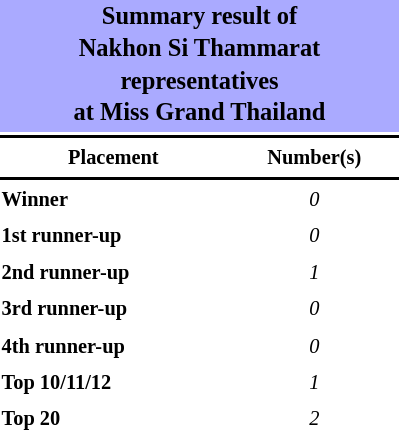<table style="width: 270px; font-size:85%; line-height:1.5em;">
<tr>
<th colspan="2" align="center" style="background:#AAF;"><big>Summary result of<br>Nakhon Si Thammarat representatives<br>at Miss Grand Thailand</big></th>
</tr>
<tr>
<td colspan="2" style="background:black"></td>
</tr>
<tr>
<th scope="col">Placement</th>
<th scope="col">Number(s)</th>
</tr>
<tr>
<td colspan="2" style="background:black"></td>
</tr>
<tr>
<td align="left"><strong>Winner</strong></td>
<td align="center"><em>0</em></td>
</tr>
<tr>
<td align="left"><strong>1st runner-up</strong></td>
<td align="center"><em>0</em></td>
</tr>
<tr>
<td align="left"><strong>2nd runner-up</strong></td>
<td align="center"><em>1</em></td>
</tr>
<tr>
<td align="left"><strong>3rd runner-up</strong></td>
<td align="center"><em>0</em></td>
</tr>
<tr>
<td align="left"><strong>4th runner-up</strong></td>
<td align="center"><em>0</em></td>
</tr>
<tr>
<td align="left"><strong>Top 10/11/12</strong></td>
<td align="center"><em>1</em></td>
</tr>
<tr>
<td align="left"><strong>Top 20</strong></td>
<td align="center"><em>2</em></td>
</tr>
</table>
